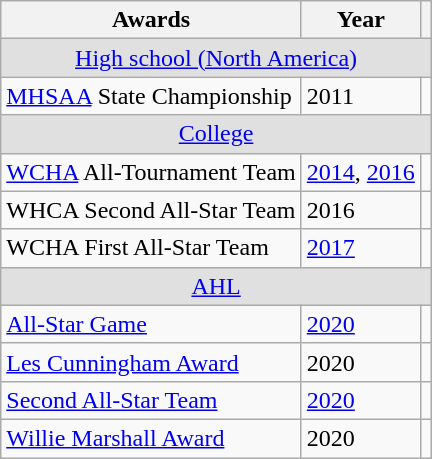<table class="wikitable">
<tr>
<th>Awards</th>
<th>Year</th>
<th></th>
</tr>
<tr ALIGN="center" bgcolor="#e0e0e0">
<td colspan="3"><a href='#'>High school (North America)</a></td>
</tr>
<tr>
<td><a href='#'>MHSAA</a> State Championship</td>
<td>2011</td>
</tr>
<tr ALIGN="center" bgcolor="#e0e0e0">
<td colspan="3"><a href='#'>College</a></td>
</tr>
<tr>
<td><a href='#'>WCHA</a> All-Tournament Team</td>
<td><a href='#'>2014</a>, <a href='#'>2016</a></td>
<td></td>
</tr>
<tr>
<td>WHCA Second All-Star Team</td>
<td>2016</td>
<td></td>
</tr>
<tr>
<td>WCHA First All-Star Team</td>
<td><a href='#'>2017</a></td>
<td></td>
</tr>
<tr ALIGN="center" bgcolor="#e0e0e0">
<td colspan="3"><a href='#'>AHL</a></td>
</tr>
<tr>
<td><a href='#'>All-Star Game</a></td>
<td><a href='#'>2020</a></td>
<td></td>
</tr>
<tr>
<td><a href='#'>Les Cunningham Award</a></td>
<td>2020</td>
<td></td>
</tr>
<tr>
<td><a href='#'>Second All-Star Team</a></td>
<td><a href='#'>2020</a></td>
<td></td>
</tr>
<tr>
<td><a href='#'>Willie Marshall Award</a></td>
<td>2020</td>
<td></td>
</tr>
</table>
